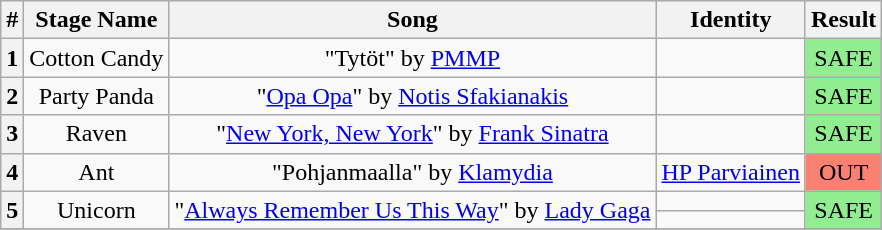<table class="wikitable plainrowheaders" style="text-align: center;">
<tr>
<th>#</th>
<th>Stage Name</th>
<th>Song</th>
<th>Identity</th>
<th>Result</th>
</tr>
<tr>
<th>1</th>
<td>Cotton Candy</td>
<td>"Tytöt" by <a href='#'>PMMP</a></td>
<td></td>
<td bgcolor=lightgreen>SAFE</td>
</tr>
<tr>
<th>2</th>
<td>Party Panda</td>
<td>"<a href='#'>Opa Opa</a>" by <a href='#'>Notis Sfakianakis</a></td>
<td></td>
<td bgcolor=lightgreen>SAFE</td>
</tr>
<tr>
<th>3</th>
<td>Raven</td>
<td>"<a href='#'>New York, New York</a>" by <a href='#'>Frank Sinatra</a></td>
<td></td>
<td bgcolor=lightgreen>SAFE</td>
</tr>
<tr>
<th>4</th>
<td>Ant</td>
<td>"Pohjanmaalla" by <a href='#'>Klamydia</a></td>
<td><a href='#'>HP Parviainen</a></td>
<td bgcolor=salmon>OUT</td>
</tr>
<tr>
<th rowspan="2">5</th>
<td rowspan="2">Unicorn</td>
<td rowspan="2">"<a href='#'>Always Remember Us This Way</a>" by <a href='#'>Lady Gaga</a></td>
<td></td>
<td rowspan="2" bgcolor=lightgreen>SAFE</td>
</tr>
<tr>
<td></td>
</tr>
<tr>
</tr>
</table>
